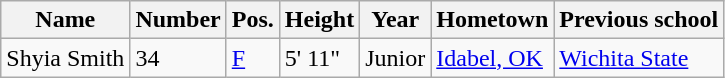<table class="wikitable sortable" border="1">
<tr>
<th>Name</th>
<th>Number</th>
<th>Pos.</th>
<th>Height</th>
<th>Year</th>
<th>Hometown</th>
<th>Previous school</th>
</tr>
<tr>
<td>Shyia Smith</td>
<td>34</td>
<td><a href='#'>F</a></td>
<td>5' 11"</td>
<td>Junior</td>
<td><a href='#'>Idabel, OK</a></td>
<td><a href='#'>Wichita State</a></td>
</tr>
</table>
